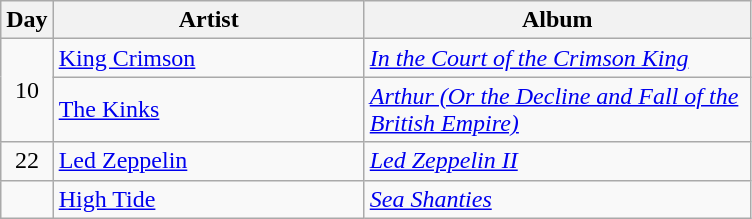<table class="wikitable" border="1">
<tr>
<th>Day</th>
<th width="200">Artist</th>
<th width="250">Album</th>
</tr>
<tr>
<td rowspan="2" style="text-align:center;">10</td>
<td><a href='#'>King Crimson</a></td>
<td><em><a href='#'>In the Court of the Crimson King</a></em></td>
</tr>
<tr>
<td><a href='#'>The Kinks</a></td>
<td><em><a href='#'>Arthur (Or the Decline and Fall of the British Empire)</a></em></td>
</tr>
<tr>
<td style="text-align:center;" rowspan="1">22</td>
<td><a href='#'>Led Zeppelin</a></td>
<td><em><a href='#'>Led Zeppelin II</a></em></td>
</tr>
<tr>
<td rowspan="1" style="text-align:center;"></td>
<td><a href='#'>High Tide</a></td>
<td><em><a href='#'>Sea Shanties</a></em></td>
</tr>
</table>
